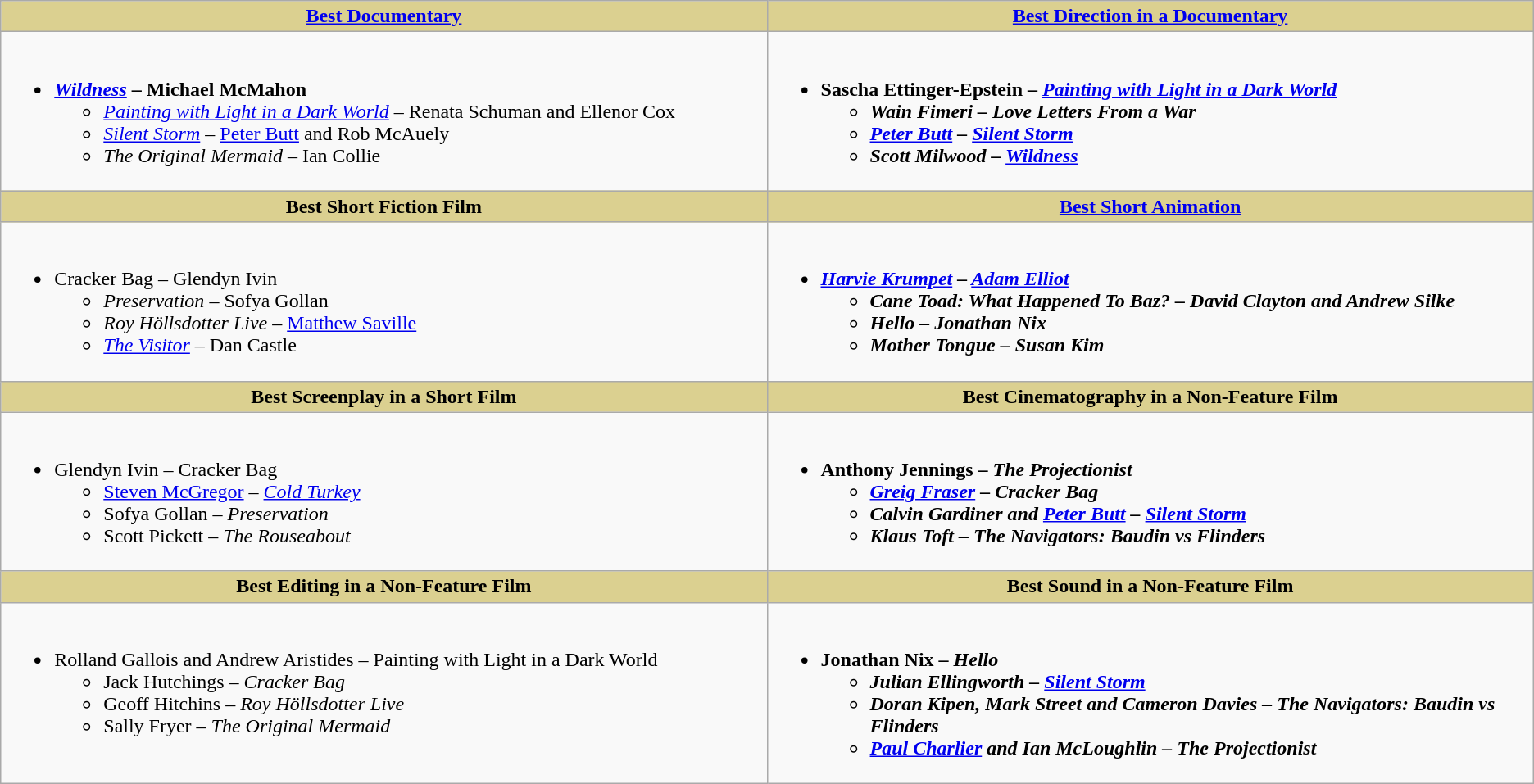<table class=wikitable style="width="100%">
<tr>
<th style="background:#DBD090;" ! style="width="50%"><a href='#'>Best Documentary</a></th>
<th style="background:#DBD090;" ! style="width="50%"><a href='#'>Best Direction in a Documentary</a></th>
</tr>
<tr>
<td valign="top" width="50%"><br><ul><li><strong><em><a href='#'>Wildness</a></em></strong> <strong>– Michael McMahon</strong><ul><li><em><a href='#'>Painting with Light in a Dark World</a></em> – Renata Schuman and Ellenor Cox</li><li><em><a href='#'>Silent Storm</a></em> – <a href='#'>Peter Butt</a> and Rob McAuely</li><li><em>The Original Mermaid</em> – Ian Collie</li></ul></li></ul></td>
<td valign="top" width="50%"><br><ul><li><strong>Sascha Ettinger-Epstein – <em><a href='#'>Painting with Light in a Dark World</a><strong><em><ul><li>Wain Fimeri – </em>Love Letters From a War<em></li><li><a href='#'>Peter Butt</a> – </em><a href='#'>Silent Storm</a><em></li><li>Scott Milwood – </em><a href='#'>Wildness</a><em></li></ul></li></ul></td>
</tr>
<tr>
<th style="background:#DBD090;" ! style="width="50%">Best Short Fiction Film</th>
<th style="background:#DBD090;" ! style="width="50%"><a href='#'>Best Short Animation</a></th>
</tr>
<tr>
<td valign="top" width="50%"><br><ul><li></em></strong>Cracker Bag</em> – Glendyn Ivin</strong><ul><li><em>Preservation</em> – Sofya Gollan</li><li><em>Roy Höllsdotter Live</em> – <a href='#'>Matthew Saville</a></li><li><em><a href='#'>The Visitor</a></em> – Dan Castle</li></ul></li></ul></td>
<td valign="top" width="50%"><br><ul><li><strong><em><a href='#'>Harvie Krumpet</a><em> – <a href='#'>Adam Elliot</a><strong><ul><li></em>Cane Toad: What Happened To Baz?<em> – David Clayton and Andrew Silke</li><li></em>Hello<em> – Jonathan Nix</li><li></em>Mother Tongue<em> – Susan Kim</li></ul></li></ul></td>
</tr>
<tr>
<th style="background:#DBD090;" ! style="width="50%">Best Screenplay in a Short Film</th>
<th style="background:#DBD090;" ! style="width="50%">Best Cinematography in a Non-Feature Film</th>
</tr>
<tr>
<td valign="top" width="50%"><br><ul><li></strong>Glendyn Ivin – </em>Cracker Bag</em></strong><ul><li><a href='#'>Steven McGregor</a> – <em><a href='#'>Cold Turkey</a></em></li><li>Sofya Gollan – <em>Preservation</em></li><li>Scott Pickett – <em>The Rouseabout</em></li></ul></li></ul></td>
<td valign="top" width="50%"><br><ul><li><strong>Anthony Jennings – <em>The Projectionist<strong><em><ul><li><a href='#'>Greig Fraser</a> – </em>Cracker Bag<em></li><li>Calvin Gardiner and <a href='#'>Peter Butt</a> – </em><a href='#'>Silent Storm</a><em></li><li>Klaus Toft – </em>The Navigators: Baudin vs Flinders<em></li></ul></li></ul></td>
</tr>
<tr>
<th style="background:#DBD090;" ! style="width="50%">Best Editing in a Non-Feature Film</th>
<th style="background:#DBD090;" ! style="width="50%">Best Sound in a Non-Feature Film</th>
</tr>
<tr>
<td valign="top" width="50%"><br><ul><li></strong>Rolland Gallois and Andrew Aristides – </em>Painting with Light in a Dark World</em></strong><ul><li>Jack Hutchings – <em>Cracker Bag</em></li><li>Geoff Hitchins – <em>Roy Höllsdotter Live</em></li><li>Sally Fryer – <em>The Original Mermaid</em></li></ul></li></ul></td>
<td valign="top" width="50%"><br><ul><li><strong>Jonathan Nix – <em>Hello<strong><em><ul><li>Julian Ellingworth – </em><a href='#'>Silent Storm</a><em></li><li>Doran Kipen, Mark Street and Cameron Davies – </em>The Navigators: Baudin vs Flinders<em></li><li><a href='#'>Paul Charlier</a> and Ian McLoughlin – </em>The Projectionist<em></li></ul></li></ul></td>
</tr>
</table>
